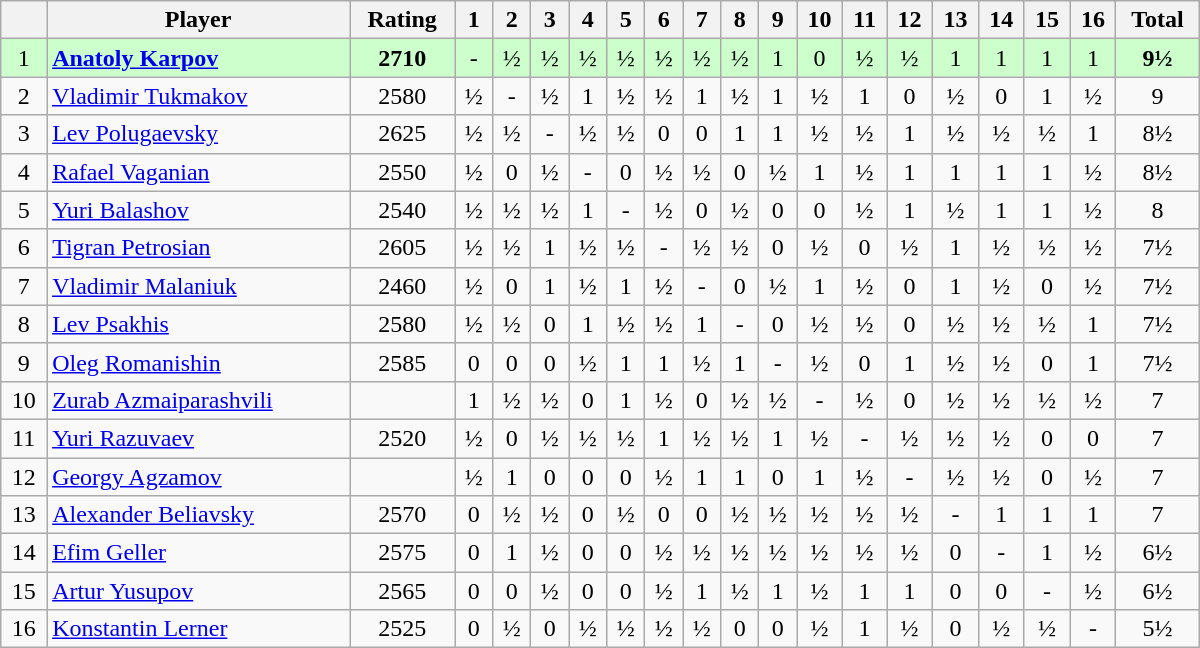<table class="wikitable" border="1" width="800px">
<tr>
<th></th>
<th>Player</th>
<th>Rating</th>
<th>1</th>
<th>2</th>
<th>3</th>
<th>4</th>
<th>5</th>
<th>6</th>
<th>7</th>
<th>8</th>
<th>9</th>
<th>10</th>
<th>11</th>
<th>12</th>
<th>13</th>
<th>14</th>
<th>15</th>
<th>16</th>
<th>Total</th>
</tr>
<tr align=center style="background:#ccffcc;">
<td>1</td>
<td align=left> <strong><a href='#'>Anatoly Karpov</a></strong></td>
<td><strong>2710</strong></td>
<td>-</td>
<td>½</td>
<td>½</td>
<td>½</td>
<td>½</td>
<td>½</td>
<td>½</td>
<td>½</td>
<td>1</td>
<td>0</td>
<td>½</td>
<td>½</td>
<td>1</td>
<td>1</td>
<td>1</td>
<td>1</td>
<td align=center><strong>9½</strong></td>
</tr>
<tr align=center>
<td>2</td>
<td align=left> <a href='#'>Vladimir Tukmakov</a></td>
<td>2580</td>
<td>½</td>
<td>-</td>
<td>½</td>
<td>1</td>
<td>½</td>
<td>½</td>
<td>1</td>
<td>½</td>
<td>1</td>
<td>½</td>
<td>1</td>
<td>0</td>
<td>½</td>
<td>0</td>
<td>1</td>
<td>½</td>
<td align=center>9</td>
</tr>
<tr align=center>
<td>3</td>
<td align=left> <a href='#'>Lev Polugaevsky</a></td>
<td>2625</td>
<td>½</td>
<td>½</td>
<td>-</td>
<td>½</td>
<td>½</td>
<td>0</td>
<td>0</td>
<td>1</td>
<td>1</td>
<td>½</td>
<td>½</td>
<td>1</td>
<td>½</td>
<td>½</td>
<td>½</td>
<td>1</td>
<td align=center>8½</td>
</tr>
<tr align=center>
<td>4</td>
<td align=left> <a href='#'>Rafael Vaganian</a></td>
<td>2550</td>
<td>½</td>
<td>0</td>
<td>½</td>
<td>-</td>
<td>0</td>
<td>½</td>
<td>½</td>
<td>0</td>
<td>½</td>
<td>1</td>
<td>½</td>
<td>1</td>
<td>1</td>
<td>1</td>
<td>1</td>
<td>½</td>
<td align=center>8½</td>
</tr>
<tr align=center>
<td>5</td>
<td align=left> <a href='#'>Yuri Balashov</a></td>
<td>2540</td>
<td>½</td>
<td>½</td>
<td>½</td>
<td>1</td>
<td>-</td>
<td>½</td>
<td>0</td>
<td>½</td>
<td>0</td>
<td>0</td>
<td>½</td>
<td>1</td>
<td>½</td>
<td>1</td>
<td>1</td>
<td>½</td>
<td align=center>8</td>
</tr>
<tr align=center>
<td>6</td>
<td align=left> <a href='#'>Tigran Petrosian</a></td>
<td>2605</td>
<td>½</td>
<td>½</td>
<td>1</td>
<td>½</td>
<td>½</td>
<td>-</td>
<td>½</td>
<td>½</td>
<td>0</td>
<td>½</td>
<td>0</td>
<td>½</td>
<td>1</td>
<td>½</td>
<td>½</td>
<td>½</td>
<td align=center>7½</td>
</tr>
<tr align=center>
<td>7</td>
<td align=left> <a href='#'>Vladimir Malaniuk</a></td>
<td>2460</td>
<td>½</td>
<td>0</td>
<td>1</td>
<td>½</td>
<td>1</td>
<td>½</td>
<td>-</td>
<td>0</td>
<td>½</td>
<td>1</td>
<td>½</td>
<td>0</td>
<td>1</td>
<td>½</td>
<td>0</td>
<td>½</td>
<td align=center>7½</td>
</tr>
<tr align=center>
<td>8</td>
<td align=left> <a href='#'>Lev Psakhis</a></td>
<td>2580</td>
<td>½</td>
<td>½</td>
<td>0</td>
<td>1</td>
<td>½</td>
<td>½</td>
<td>1</td>
<td>-</td>
<td>0</td>
<td>½</td>
<td>½</td>
<td>0</td>
<td>½</td>
<td>½</td>
<td>½</td>
<td>1</td>
<td align=center>7½</td>
</tr>
<tr align=center>
<td>9</td>
<td align=left> <a href='#'>Oleg Romanishin</a></td>
<td>2585</td>
<td>0</td>
<td>0</td>
<td>0</td>
<td>½</td>
<td>1</td>
<td>1</td>
<td>½</td>
<td>1</td>
<td>-</td>
<td>½</td>
<td>0</td>
<td>1</td>
<td>½</td>
<td>½</td>
<td>0</td>
<td>1</td>
<td align=center>7½</td>
</tr>
<tr align=center>
<td>10</td>
<td align=left> <a href='#'>Zurab Azmaiparashvili</a></td>
<td></td>
<td>1</td>
<td>½</td>
<td>½</td>
<td>0</td>
<td>1</td>
<td>½</td>
<td>0</td>
<td>½</td>
<td>½</td>
<td>-</td>
<td>½</td>
<td>0</td>
<td>½</td>
<td>½</td>
<td>½</td>
<td>½</td>
<td align=center>7</td>
</tr>
<tr align=center>
<td>11</td>
<td align=left> <a href='#'>Yuri Razuvaev</a></td>
<td>2520</td>
<td>½</td>
<td>0</td>
<td>½</td>
<td>½</td>
<td>½</td>
<td>1</td>
<td>½</td>
<td>½</td>
<td>1</td>
<td>½</td>
<td>-</td>
<td>½</td>
<td>½</td>
<td>½</td>
<td>0</td>
<td>0</td>
<td align=center>7</td>
</tr>
<tr align=center>
<td>12</td>
<td align=left> <a href='#'>Georgy Agzamov</a></td>
<td></td>
<td>½</td>
<td>1</td>
<td>0</td>
<td>0</td>
<td>0</td>
<td>½</td>
<td>1</td>
<td>1</td>
<td>0</td>
<td>1</td>
<td>½</td>
<td>-</td>
<td>½</td>
<td>½</td>
<td>0</td>
<td>½</td>
<td align=center>7</td>
</tr>
<tr align=center>
<td>13</td>
<td align=left> <a href='#'>Alexander Beliavsky</a></td>
<td>2570</td>
<td>0</td>
<td>½</td>
<td>½</td>
<td>0</td>
<td>½</td>
<td>0</td>
<td>0</td>
<td>½</td>
<td>½</td>
<td>½</td>
<td>½</td>
<td>½</td>
<td>-</td>
<td>1</td>
<td>1</td>
<td>1</td>
<td align=center>7</td>
</tr>
<tr align=center>
<td>14</td>
<td align=left> <a href='#'>Efim Geller</a></td>
<td>2575</td>
<td>0</td>
<td>1</td>
<td>½</td>
<td>0</td>
<td>0</td>
<td>½</td>
<td>½</td>
<td>½</td>
<td>½</td>
<td>½</td>
<td>½</td>
<td>½</td>
<td>0</td>
<td>-</td>
<td>1</td>
<td>½</td>
<td align=center>6½</td>
</tr>
<tr align=center>
<td>15</td>
<td align=left> <a href='#'>Artur Yusupov</a></td>
<td>2565</td>
<td>0</td>
<td>0</td>
<td>½</td>
<td>0</td>
<td>0</td>
<td>½</td>
<td>1</td>
<td>½</td>
<td>1</td>
<td>½</td>
<td>1</td>
<td>1</td>
<td>0</td>
<td>0</td>
<td>-</td>
<td>½</td>
<td align=center>6½</td>
</tr>
<tr align=center>
<td>16</td>
<td align=left> <a href='#'>Konstantin Lerner</a></td>
<td>2525</td>
<td>0</td>
<td>½</td>
<td>0</td>
<td>½</td>
<td>½</td>
<td>½</td>
<td>½</td>
<td>0</td>
<td>0</td>
<td>½</td>
<td>1</td>
<td>½</td>
<td>0</td>
<td>½</td>
<td>½</td>
<td>-</td>
<td align=center>5½</td>
</tr>
</table>
